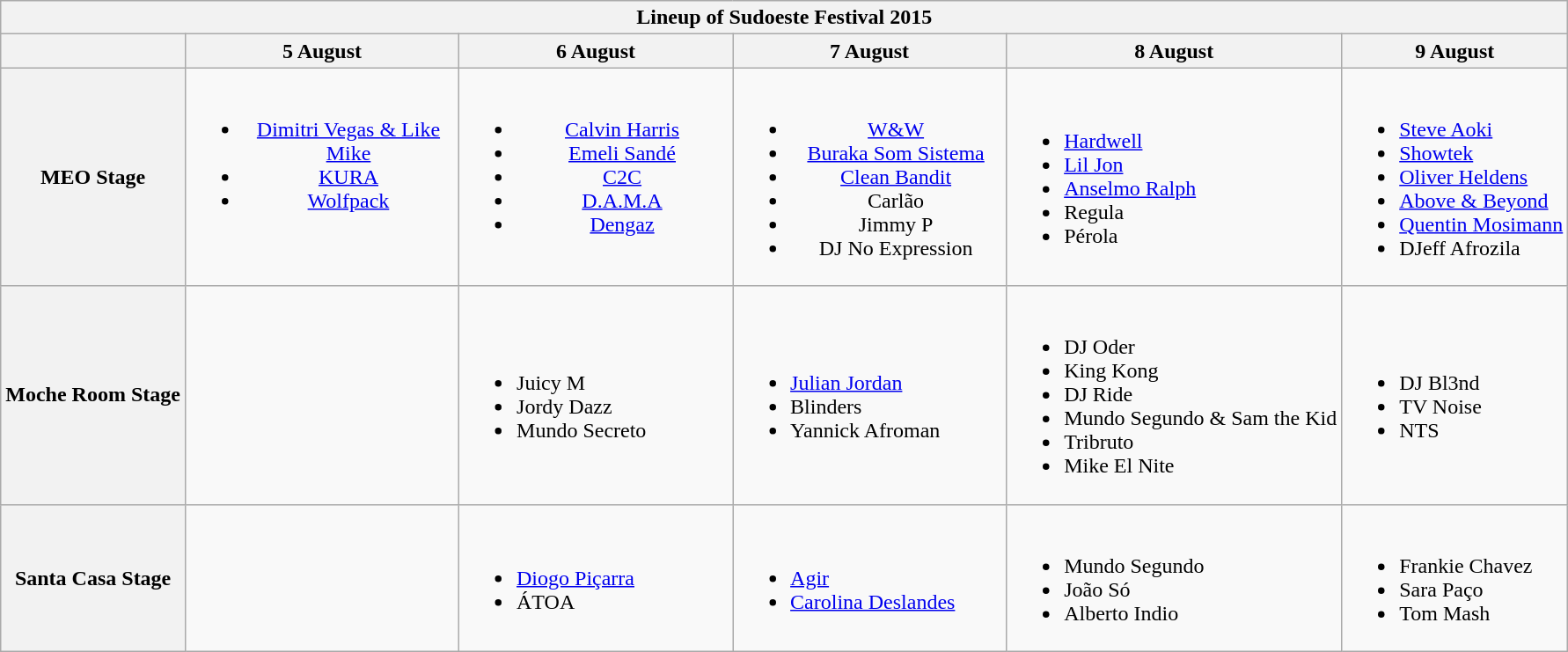<table class="wikitable mw-collapsible">
<tr>
<th colspan="6">Lineup of Sudoeste Festival 2015</th>
</tr>
<tr>
<th></th>
<th>5 August</th>
<th>6 August</th>
<th>7 August</th>
<th>8 August</th>
<th>9 August</th>
</tr>
<tr>
<th><strong>MEO Stage</strong></th>
<td width="200" align="center" valign="top"><br><ul><li><a href='#'>Dimitri Vegas & Like Mike</a></li><li><a href='#'>KURA</a></li><li><a href='#'>Wolfpack</a></li></ul></td>
<td width="200" align="center" valign="top"><br><ul><li><a href='#'>Calvin Harris</a></li><li><a href='#'>Emeli Sandé</a></li><li><a href='#'>C2C</a></li><li><a href='#'>D.A.M.A</a></li><li><a href='#'>Dengaz</a></li></ul></td>
<td width="200" align="center" valign="top"><br><ul><li><a href='#'>W&W</a></li><li><a href='#'>Buraka Som Sistema</a></li><li><a href='#'>Clean Bandit</a></li><li>Carlão</li><li>Jimmy P</li><li>DJ No Expression</li></ul></td>
<td><br><ul><li><a href='#'>Hardwell</a></li><li><a href='#'>Lil Jon</a></li><li><a href='#'>Anselmo Ralph</a></li><li>Regula</li><li>Pérola</li></ul></td>
<td><br><ul><li><a href='#'>Steve Aoki</a></li><li><a href='#'>Showtek</a></li><li><a href='#'>Oliver Heldens</a></li><li><a href='#'>Above & Beyond</a></li><li><a href='#'>Quentin Mosimann</a></li><li>DJeff Afrozila</li></ul></td>
</tr>
<tr>
<th>Moche Room Stage</th>
<td></td>
<td><br><ul><li>Juicy M</li><li>Jordy Dazz</li><li>Mundo Secreto</li></ul></td>
<td><br><ul><li><a href='#'>Julian Jordan</a></li><li>Blinders</li><li>Yannick Afroman</li></ul></td>
<td><br><ul><li>DJ Oder</li><li>King Kong</li><li>DJ Ride</li><li>Mundo Segundo & Sam the Kid</li><li>Tribruto</li><li>Mike El Nite</li></ul></td>
<td><br><ul><li>DJ Bl3nd</li><li>TV Noise</li><li>NTS</li></ul></td>
</tr>
<tr>
<th>Santa Casa Stage</th>
<td></td>
<td><br><ul><li><a href='#'>Diogo Piçarra</a></li><li>ÁTOA</li></ul></td>
<td><br><ul><li><a href='#'>Agir</a></li><li><a href='#'>Carolina Deslandes</a></li></ul></td>
<td><br><ul><li>Mundo Segundo</li><li>João Só</li><li>Alberto Indio</li></ul></td>
<td><br><ul><li>Frankie Chavez</li><li>Sara Paço</li><li>Tom Mash</li></ul></td>
</tr>
</table>
